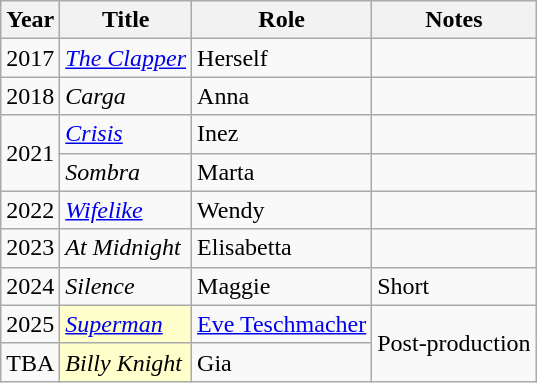<table class="wikitable sortable">
<tr>
<th>Year</th>
<th>Title</th>
<th>Role</th>
<th class="unsortable">Notes</th>
</tr>
<tr>
<td>2017</td>
<td><em><a href='#'>The Clapper</a></em></td>
<td>Herself</td>
<td></td>
</tr>
<tr>
<td>2018</td>
<td><em>Carga</em></td>
<td>Anna</td>
<td></td>
</tr>
<tr>
<td rowspan="2">2021</td>
<td><em><a href='#'>Crisis</a></em></td>
<td>Inez</td>
<td></td>
</tr>
<tr>
<td><em>Sombra</em></td>
<td>Marta</td>
<td></td>
</tr>
<tr>
<td>2022</td>
<td><em><a href='#'>Wifelike</a></em></td>
<td>Wendy</td>
<td></td>
</tr>
<tr>
<td>2023</td>
<td><em>At Midnight</em></td>
<td>Elisabetta</td>
<td></td>
</tr>
<tr>
<td>2024</td>
<td><em>Silence</em></td>
<td>Maggie</td>
<td>Short</td>
</tr>
<tr>
<td>2025</td>
<td style="background:#FFFFCC;"><em><a href='#'>Superman</a></em> </td>
<td><a href='#'>Eve Teschmacher</a></td>
<td rowspan="2">Post-production</td>
</tr>
<tr>
<td>TBA</td>
<td style="background:#FFFFCC;"><em>Billy Knight</em> </td>
<td>Gia</td>
</tr>
</table>
